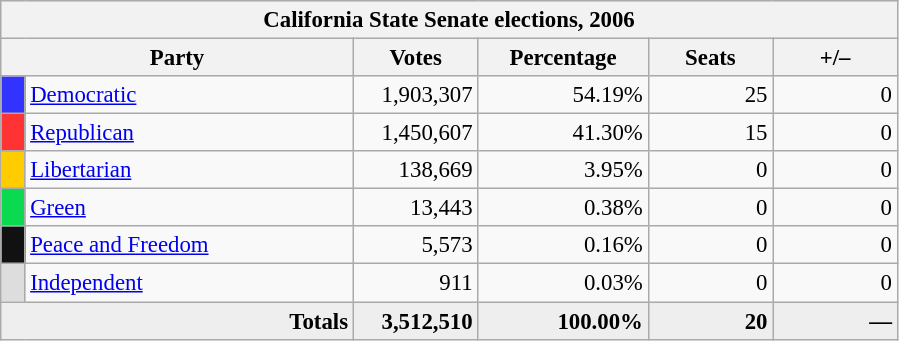<table class="wikitable" style="font-size: 95%;">
<tr style="background:#e9e9e9;">
<th colspan="6">California State Senate elections, 2006</th>
</tr>
<tr style="background:#eee; text-align:center;">
<th colspan=2 style="width: 15em">Party</th>
<th style="width: 5em">Votes</th>
<th style="width: 7em">Percentage</th>
<th style="width: 5em">Seats</th>
<th style="width: 5em">+/–</th>
</tr>
<tr>
<th style="background:#33f; width:3px;"></th>
<td style="width: 130px"><a href='#'>Democratic</a></td>
<td style="text-align:right;">1,903,307</td>
<td style="text-align:right;">54.19%</td>
<td style="text-align:right;">25</td>
<td style="text-align:right;">0</td>
</tr>
<tr>
<th style="background:#f33; width:3px;"></th>
<td style="width: 130px"><a href='#'>Republican</a></td>
<td style="text-align:right;">1,450,607</td>
<td style="text-align:right;">41.30%</td>
<td style="text-align:right;">15</td>
<td style="text-align:right;">0</td>
</tr>
<tr>
<th style="background:#fc0; width:3px;"></th>
<td style="width: 130px"><a href='#'>Libertarian</a></td>
<td style="text-align:right;">138,669</td>
<td style="text-align:right;">3.95%</td>
<td style="text-align:right;">0</td>
<td style="text-align:right;">0</td>
</tr>
<tr>
<th style="background:#0bda51; width:3px;"></th>
<td style="width: 130px"><a href='#'>Green</a></td>
<td style="text-align:right;">13,443</td>
<td style="text-align:right;">0.38%</td>
<td style="text-align:right;">0</td>
<td style="text-align:right;">0</td>
</tr>
<tr>
<th style="background:#111; width:3px;"></th>
<td style="width: 130px"><a href='#'>Peace and Freedom</a></td>
<td style="text-align:right;">5,573</td>
<td style="text-align:right;">0.16%</td>
<td style="text-align:right;">0</td>
<td style="text-align:right;">0</td>
</tr>
<tr>
<th style="background:#ddd; width:3px;"></th>
<td style="width: 130px"><a href='#'>Independent</a></td>
<td style="text-align:right;">911</td>
<td style="text-align:right;">0.03%</td>
<td style="text-align:right;">0</td>
<td style="text-align:right;">0</td>
</tr>
<tr style="background:#eee; text-align:right;">
<td colspan="2"><strong>Totals</strong></td>
<td><strong>3,512,510</strong></td>
<td><strong>100.00%</strong></td>
<td><strong>20</strong></td>
<td><strong>—</strong></td>
</tr>
</table>
